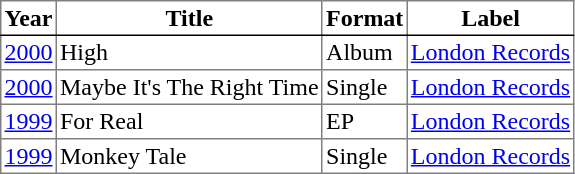<table border=1 cellpadding=2 style="border-collapse:collapse;">
<tr style="border-bottom:1px solid black;">
<th>Year</th>
<th>Title</th>
<th>Format</th>
<th>Label</th>
</tr>
<tr>
<td><a href='#'>2000</a></td>
<td>High</td>
<td>Album</td>
<td><a href='#'>London Records</a></td>
</tr>
<tr>
<td><a href='#'>2000</a></td>
<td>Maybe It's The Right Time</td>
<td>Single</td>
<td><a href='#'>London Records</a></td>
</tr>
<tr>
<td><a href='#'>1999</a></td>
<td>For Real</td>
<td>EP</td>
<td><a href='#'>London Records</a></td>
</tr>
<tr>
<td><a href='#'>1999</a></td>
<td>Monkey Tale</td>
<td>Single</td>
<td><a href='#'>London Records</a></td>
</tr>
</table>
